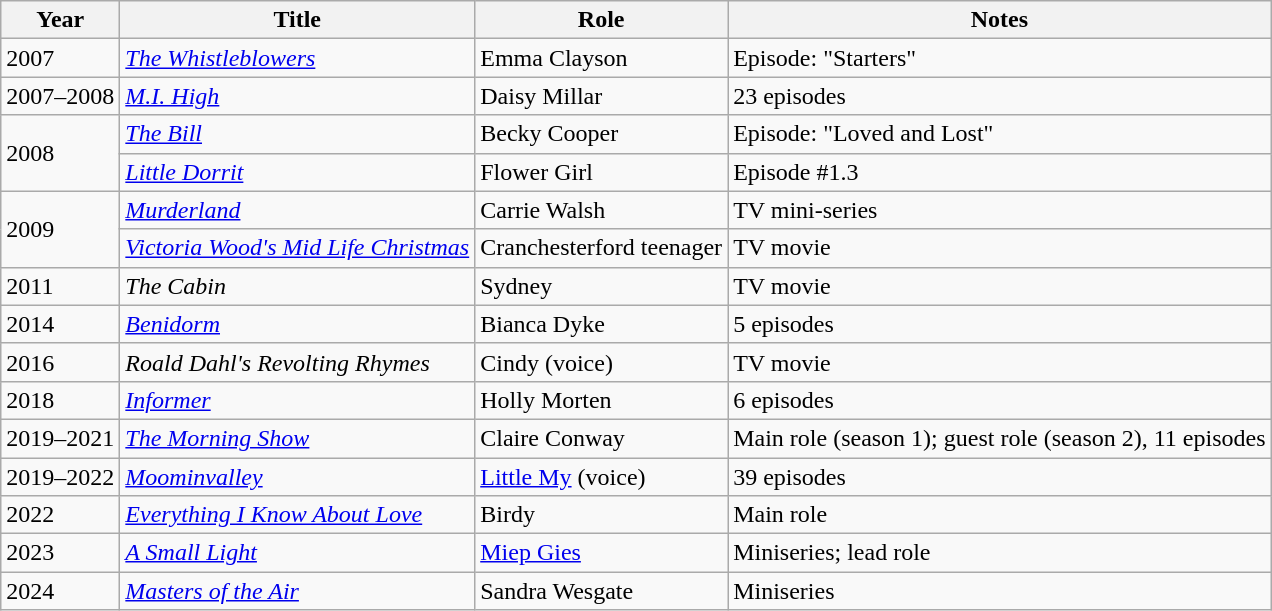<table class="wikitable sortable">
<tr>
<th>Year</th>
<th>Title</th>
<th>Role</th>
<th class="unsortable">Notes</th>
</tr>
<tr>
<td>2007</td>
<td><em><a href='#'>The Whistleblowers</a></em></td>
<td>Emma Clayson</td>
<td>Episode: "Starters"</td>
</tr>
<tr>
<td>2007–2008</td>
<td><em><a href='#'>M.I. High</a></em></td>
<td>Daisy Millar</td>
<td>23 episodes</td>
</tr>
<tr>
<td rowspan="2">2008</td>
<td><em><a href='#'>The Bill</a></em></td>
<td>Becky Cooper</td>
<td>Episode: "Loved and Lost"</td>
</tr>
<tr>
<td><em><a href='#'>Little Dorrit</a></em></td>
<td>Flower Girl</td>
<td>Episode #1.3</td>
</tr>
<tr>
<td rowspan="2">2009</td>
<td><em><a href='#'>Murderland</a></em></td>
<td>Carrie Walsh</td>
<td>TV mini-series</td>
</tr>
<tr>
<td><em><a href='#'>Victoria Wood's Mid Life Christmas</a></em></td>
<td>Cranchesterford teenager</td>
<td>TV movie</td>
</tr>
<tr>
<td>2011</td>
<td><em>The Cabin</em></td>
<td>Sydney</td>
<td>TV movie</td>
</tr>
<tr>
<td>2014</td>
<td><em><a href='#'>Benidorm</a></em></td>
<td>Bianca Dyke</td>
<td>5 episodes</td>
</tr>
<tr>
<td>2016</td>
<td><em>Roald Dahl's Revolting Rhymes</em></td>
<td>Cindy (voice)</td>
<td>TV movie</td>
</tr>
<tr>
<td>2018</td>
<td><em><a href='#'>Informer</a></em></td>
<td>Holly Morten</td>
<td>6 episodes</td>
</tr>
<tr>
<td>2019–2021</td>
<td><em><a href='#'>The Morning Show</a></em></td>
<td>Claire Conway</td>
<td>Main role (season 1); guest role (season 2), 11 episodes</td>
</tr>
<tr>
<td>2019–2022</td>
<td><em><a href='#'>Moominvalley</a></em></td>
<td><a href='#'>Little My</a> (voice)</td>
<td>39 episodes</td>
</tr>
<tr>
<td>2022</td>
<td><em><a href='#'>Everything I Know About Love</a></em></td>
<td>Birdy</td>
<td>Main role</td>
</tr>
<tr>
<td>2023</td>
<td><em><a href='#'>A Small Light</a></em></td>
<td><a href='#'>Miep Gies</a></td>
<td>Miniseries; lead role</td>
</tr>
<tr>
<td>2024</td>
<td><em><a href='#'>Masters of the Air</a></em></td>
<td>Sandra Wesgate</td>
<td>Miniseries</td>
</tr>
</table>
